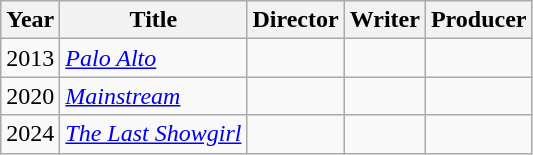<table class="wikitable">
<tr>
<th>Year</th>
<th>Title</th>
<th>Director</th>
<th>Writer</th>
<th>Producer</th>
</tr>
<tr>
<td>2013</td>
<td><em><a href='#'>Palo Alto</a></em></td>
<td></td>
<td></td>
<td></td>
</tr>
<tr>
<td>2020</td>
<td><em><a href='#'>Mainstream</a></em></td>
<td></td>
<td></td>
<td></td>
</tr>
<tr>
<td>2024</td>
<td><em><a href='#'>The Last Showgirl</a></em></td>
<td></td>
<td></td>
<td></td>
</tr>
</table>
